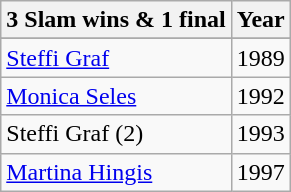<table class="wikitable">
<tr>
<th>3 Slam wins & 1 final</th>
<th>Year</th>
</tr>
<tr>
</tr>
<tr>
</tr>
<tr>
<td> <a href='#'>Steffi Graf</a></td>
<td>1989</td>
</tr>
<tr>
<td> <a href='#'>Monica Seles</a></td>
<td>1992</td>
</tr>
<tr>
<td> Steffi Graf (2)</td>
<td>1993</td>
</tr>
<tr>
<td> <a href='#'>Martina Hingis</a></td>
<td>1997</td>
</tr>
</table>
